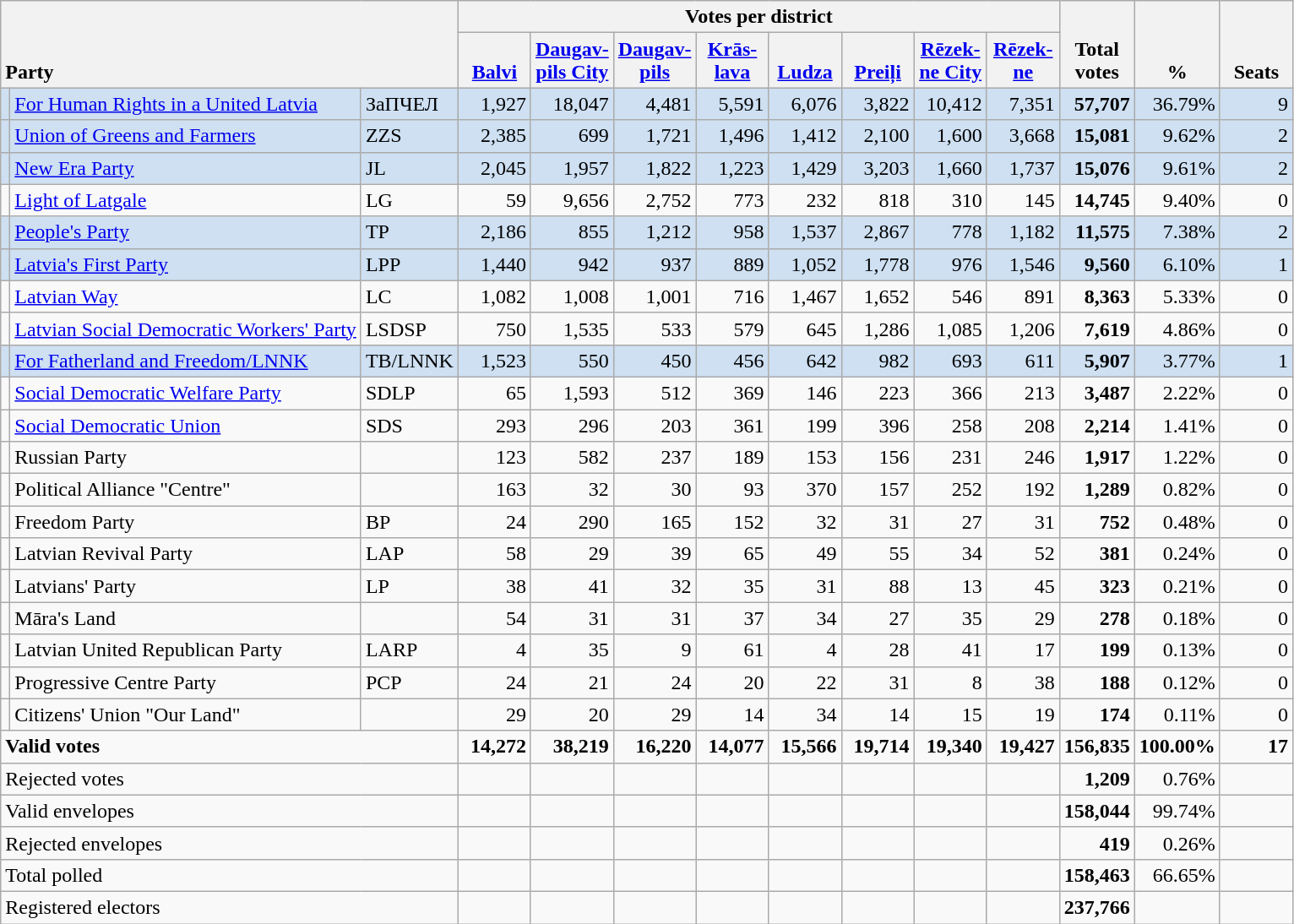<table class="wikitable" border="1" style="text-align:right;">
<tr>
<th style="text-align:left;" valign=bottom rowspan=2 colspan=3>Party</th>
<th colspan=8>Votes per district</th>
<th align=center valign=bottom rowspan=2 width="50">Total votes</th>
<th align=center valign=bottom rowspan=2 width="50">%</th>
<th align=center valign=bottom rowspan=2 width="50">Seats</th>
</tr>
<tr>
<th align=center valign=bottom width="50"><a href='#'>Balvi</a></th>
<th align=center valign=bottom width="50"><a href='#'>Daugav- pils City</a></th>
<th align=center valign=bottom width="50"><a href='#'>Daugav- pils</a></th>
<th align=center valign=bottom width="50"><a href='#'>Krās- lava</a></th>
<th align=center valign=bottom width="50"><a href='#'>Ludza</a></th>
<th align=center valign=bottom width="50"><a href='#'>Preiļi</a></th>
<th align=center valign=bottom width="50"><a href='#'>Rēzek- ne City</a></th>
<th align=center valign=bottom width="50"><a href='#'>Rēzek- ne</a></th>
</tr>
<tr style="background:#CEE0F2;">
<td></td>
<td align=left><a href='#'>For Human Rights in a United Latvia</a></td>
<td align=left>ЗаПЧЕЛ</td>
<td>1,927</td>
<td>18,047</td>
<td>4,481</td>
<td>5,591</td>
<td>6,076</td>
<td>3,822</td>
<td>10,412</td>
<td>7,351</td>
<td><strong>57,707</strong></td>
<td>36.79%</td>
<td>9</td>
</tr>
<tr style="background:#CEE0F2;">
<td></td>
<td align=left><a href='#'>Union of Greens and Farmers</a></td>
<td align=left>ZZS</td>
<td>2,385</td>
<td>699</td>
<td>1,721</td>
<td>1,496</td>
<td>1,412</td>
<td>2,100</td>
<td>1,600</td>
<td>3,668</td>
<td><strong>15,081</strong></td>
<td>9.62%</td>
<td>2</td>
</tr>
<tr style="background:#CEE0F2;">
<td></td>
<td align=left><a href='#'>New Era Party</a></td>
<td align=left>JL</td>
<td>2,045</td>
<td>1,957</td>
<td>1,822</td>
<td>1,223</td>
<td>1,429</td>
<td>3,203</td>
<td>1,660</td>
<td>1,737</td>
<td><strong>15,076</strong></td>
<td>9.61%</td>
<td>2</td>
</tr>
<tr>
<td></td>
<td align=left><a href='#'>Light of Latgale</a></td>
<td align=left>LG</td>
<td>59</td>
<td>9,656</td>
<td>2,752</td>
<td>773</td>
<td>232</td>
<td>818</td>
<td>310</td>
<td>145</td>
<td><strong>14,745</strong></td>
<td>9.40%</td>
<td>0</td>
</tr>
<tr style="background:#CEE0F2;">
<td></td>
<td align=left><a href='#'>People's Party</a></td>
<td align=left>TP</td>
<td>2,186</td>
<td>855</td>
<td>1,212</td>
<td>958</td>
<td>1,537</td>
<td>2,867</td>
<td>778</td>
<td>1,182</td>
<td><strong>11,575</strong></td>
<td>7.38%</td>
<td>2</td>
</tr>
<tr style="background:#CEE0F2;">
<td></td>
<td align=left><a href='#'>Latvia's First Party</a></td>
<td align=left>LPP</td>
<td>1,440</td>
<td>942</td>
<td>937</td>
<td>889</td>
<td>1,052</td>
<td>1,778</td>
<td>976</td>
<td>1,546</td>
<td><strong>9,560</strong></td>
<td>6.10%</td>
<td>1</td>
</tr>
<tr>
<td></td>
<td align=left><a href='#'>Latvian Way</a></td>
<td align=left>LC</td>
<td>1,082</td>
<td>1,008</td>
<td>1,001</td>
<td>716</td>
<td>1,467</td>
<td>1,652</td>
<td>546</td>
<td>891</td>
<td><strong>8,363</strong></td>
<td>5.33%</td>
<td>0</td>
</tr>
<tr>
<td></td>
<td align=left style="white-space: nowrap;"><a href='#'>Latvian Social Democratic Workers' Party</a></td>
<td align=left>LSDSP</td>
<td>750</td>
<td>1,535</td>
<td>533</td>
<td>579</td>
<td>645</td>
<td>1,286</td>
<td>1,085</td>
<td>1,206</td>
<td><strong>7,619</strong></td>
<td>4.86%</td>
<td>0</td>
</tr>
<tr style="background:#CEE0F2;">
<td></td>
<td align=left><a href='#'>For Fatherland and Freedom/LNNK</a></td>
<td align=left>TB/LNNK</td>
<td>1,523</td>
<td>550</td>
<td>450</td>
<td>456</td>
<td>642</td>
<td>982</td>
<td>693</td>
<td>611</td>
<td><strong>5,907</strong></td>
<td>3.77%</td>
<td>1</td>
</tr>
<tr>
<td></td>
<td align=left><a href='#'>Social Democratic Welfare Party</a></td>
<td align=left>SDLP</td>
<td>65</td>
<td>1,593</td>
<td>512</td>
<td>369</td>
<td>146</td>
<td>223</td>
<td>366</td>
<td>213</td>
<td><strong>3,487</strong></td>
<td>2.22%</td>
<td>0</td>
</tr>
<tr>
<td></td>
<td align=left><a href='#'>Social Democratic Union</a></td>
<td align=left>SDS</td>
<td>293</td>
<td>296</td>
<td>203</td>
<td>361</td>
<td>199</td>
<td>396</td>
<td>258</td>
<td>208</td>
<td><strong>2,214</strong></td>
<td>1.41%</td>
<td>0</td>
</tr>
<tr>
<td></td>
<td align=left>Russian Party</td>
<td align=left></td>
<td>123</td>
<td>582</td>
<td>237</td>
<td>189</td>
<td>153</td>
<td>156</td>
<td>231</td>
<td>246</td>
<td><strong>1,917</strong></td>
<td>1.22%</td>
<td>0</td>
</tr>
<tr>
<td></td>
<td align=left>Political Alliance "Centre"</td>
<td align=left></td>
<td>163</td>
<td>32</td>
<td>30</td>
<td>93</td>
<td>370</td>
<td>157</td>
<td>252</td>
<td>192</td>
<td><strong>1,289</strong></td>
<td>0.82%</td>
<td>0</td>
</tr>
<tr>
<td></td>
<td align=left>Freedom Party</td>
<td align=left>BP</td>
<td>24</td>
<td>290</td>
<td>165</td>
<td>152</td>
<td>32</td>
<td>31</td>
<td>27</td>
<td>31</td>
<td><strong>752</strong></td>
<td>0.48%</td>
<td>0</td>
</tr>
<tr>
<td></td>
<td align=left>Latvian Revival Party</td>
<td align=left>LAP</td>
<td>58</td>
<td>29</td>
<td>39</td>
<td>65</td>
<td>49</td>
<td>55</td>
<td>34</td>
<td>52</td>
<td><strong>381</strong></td>
<td>0.24%</td>
<td>0</td>
</tr>
<tr>
<td></td>
<td align=left>Latvians' Party</td>
<td align=left>LP</td>
<td>38</td>
<td>41</td>
<td>32</td>
<td>35</td>
<td>31</td>
<td>88</td>
<td>13</td>
<td>45</td>
<td><strong>323</strong></td>
<td>0.21%</td>
<td>0</td>
</tr>
<tr>
<td></td>
<td align=left>Māra's Land</td>
<td align=left></td>
<td>54</td>
<td>31</td>
<td>31</td>
<td>37</td>
<td>34</td>
<td>27</td>
<td>35</td>
<td>29</td>
<td><strong>278</strong></td>
<td>0.18%</td>
<td>0</td>
</tr>
<tr>
<td></td>
<td align=left>Latvian United Republican Party</td>
<td align=left>LARP</td>
<td>4</td>
<td>35</td>
<td>9</td>
<td>61</td>
<td>4</td>
<td>28</td>
<td>41</td>
<td>17</td>
<td><strong>199</strong></td>
<td>0.13%</td>
<td>0</td>
</tr>
<tr>
<td></td>
<td align=left>Progressive Centre Party</td>
<td align=left>PCP</td>
<td>24</td>
<td>21</td>
<td>24</td>
<td>20</td>
<td>22</td>
<td>31</td>
<td>8</td>
<td>38</td>
<td><strong>188</strong></td>
<td>0.12%</td>
<td>0</td>
</tr>
<tr>
<td></td>
<td align=left>Citizens' Union "Our Land"</td>
<td align=left></td>
<td>29</td>
<td>20</td>
<td>29</td>
<td>14</td>
<td>34</td>
<td>14</td>
<td>15</td>
<td>19</td>
<td><strong>174</strong></td>
<td>0.11%</td>
<td>0</td>
</tr>
<tr style="font-weight:bold">
<td align=left colspan=3>Valid votes</td>
<td>14,272</td>
<td>38,219</td>
<td>16,220</td>
<td>14,077</td>
<td>15,566</td>
<td>19,714</td>
<td>19,340</td>
<td>19,427</td>
<td>156,835</td>
<td>100.00%</td>
<td>17</td>
</tr>
<tr>
<td align=left colspan=3>Rejected votes</td>
<td></td>
<td></td>
<td></td>
<td></td>
<td></td>
<td></td>
<td></td>
<td></td>
<td><strong>1,209</strong></td>
<td>0.76%</td>
<td></td>
</tr>
<tr>
<td align=left colspan=3>Valid envelopes</td>
<td></td>
<td></td>
<td></td>
<td></td>
<td></td>
<td></td>
<td></td>
<td></td>
<td><strong>158,044</strong></td>
<td>99.74%</td>
<td></td>
</tr>
<tr>
<td align=left colspan=3>Rejected envelopes</td>
<td></td>
<td></td>
<td></td>
<td></td>
<td></td>
<td></td>
<td></td>
<td></td>
<td><strong>419</strong></td>
<td>0.26%</td>
<td></td>
</tr>
<tr>
<td align=left colspan=3>Total polled</td>
<td></td>
<td></td>
<td></td>
<td></td>
<td></td>
<td></td>
<td></td>
<td></td>
<td><strong>158,463</strong></td>
<td>66.65%</td>
<td></td>
</tr>
<tr>
<td align=left colspan=3>Registered electors</td>
<td></td>
<td></td>
<td></td>
<td></td>
<td></td>
<td></td>
<td></td>
<td></td>
<td><strong>237,766</strong></td>
<td></td>
<td></td>
</tr>
</table>
